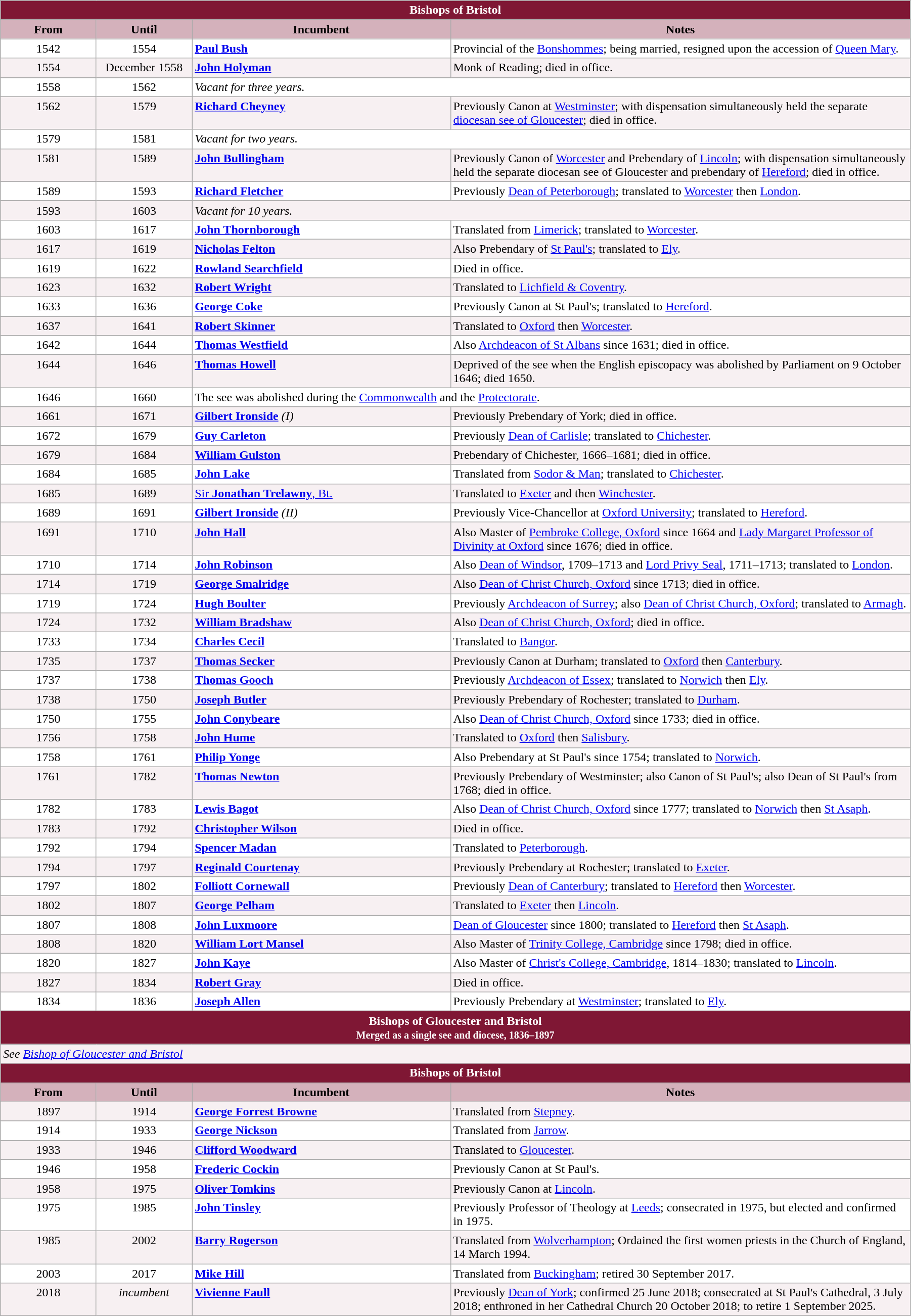<table class="wikitable" style="width:95%;" border="1" cellpadding="2">
<tr>
<th colspan="4" style="background-color: #7F1734; color: white;">Bishops of Bristol</th>
</tr>
<tr>
<th style="background-color: #D4B1BB; width: 10%;">From</th>
<th style="background-color: #D4B1BB; width: 10%;">Until</th>
<th style="background-color: #D4B1BB; width: 27%;">Incumbent</th>
<th style="background-color: #D4B1BB; width: 48%;">Notes</th>
</tr>
<tr valign="top" style="background-color: white;">
<td style="text-align: center;">1542</td>
<td style="text-align: center;">1554</td>
<td> <strong><a href='#'>Paul Bush</a></strong></td>
<td>Provincial of the <a href='#'>Bonshommes</a>; being married, resigned upon the accession of <a href='#'>Queen Mary</a>.</td>
</tr>
<tr valign="top" style="background-color: #F7F0F2;">
<td style="text-align: center;">1554</td>
<td style="text-align: center;">December 1558</td>
<td> <strong><a href='#'>John Holyman</a></strong></td>
<td>Monk of Reading; died in office.</td>
</tr>
<tr valign="top" style="background-color: white;">
<td style="text-align: center;">1558</td>
<td style="text-align: center;">1562</td>
<td colspan="2"><em>Vacant for three years.</em></td>
</tr>
<tr valign="top" style="background-color: #F7F0F2;">
<td style="text-align: center;">1562</td>
<td style="text-align: center;">1579</td>
<td> <strong><a href='#'>Richard Cheyney</a></strong></td>
<td>Previously Canon at <a href='#'>Westminster</a>; with dispensation simultaneously held the separate <a href='#'>diocesan see of Gloucester</a>; died in office.</td>
</tr>
<tr valign="top" style="background-color: white;">
<td style="text-align: center;">1579</td>
<td style="text-align: center;">1581</td>
<td colspan="2"><em>Vacant for two years.</em></td>
</tr>
<tr valign="top" style="background-color: #F7F0F2;">
<td style="text-align: center;">1581</td>
<td style="text-align: center;">1589</td>
<td> <strong><a href='#'>John Bullingham</a></strong></td>
<td>Previously Canon of <a href='#'>Worcester</a> and Prebendary of <a href='#'>Lincoln</a>; with dispensation simultaneously held the separate diocesan see of Gloucester and prebendary of <a href='#'>Hereford</a>; died in office.</td>
</tr>
<tr valign="top" style="background-color: white;">
<td style="text-align: center;">1589</td>
<td style="text-align: center;">1593</td>
<td> <strong><a href='#'>Richard Fletcher</a></strong></td>
<td>Previously <a href='#'>Dean of Peterborough</a>; translated to <a href='#'>Worcester</a> then <a href='#'>London</a>.</td>
</tr>
<tr valign="top" style="background-color: #F7F0F2;">
<td style="text-align: center;">1593</td>
<td style="text-align: center;">1603</td>
<td colspan="2"><em>Vacant for 10 years.</em></td>
</tr>
<tr valign="top" style="background-color: white;">
<td style="text-align: center;">1603</td>
<td style="text-align: center;">1617</td>
<td> <strong><a href='#'>John Thornborough</a></strong></td>
<td>Translated from <a href='#'>Limerick</a>; translated to <a href='#'>Worcester</a>.</td>
</tr>
<tr valign="top" style="background-color: #F7F0F2;">
<td style="text-align: center;">1617</td>
<td style="text-align: center;">1619</td>
<td> <strong><a href='#'>Nicholas Felton</a></strong></td>
<td>Also Prebendary of <a href='#'>St Paul's</a>; translated to <a href='#'>Ely</a>.</td>
</tr>
<tr valign="top" style="background-color: white;">
<td style="text-align: center;">1619</td>
<td style="text-align: center;">1622</td>
<td> <strong><a href='#'>Rowland Searchfield</a></strong></td>
<td>Died in office.</td>
</tr>
<tr valign="top" style="background-color: #F7F0F2;">
<td style="text-align: center;">1623</td>
<td style="text-align: center;">1632</td>
<td> <strong><a href='#'>Robert Wright</a></strong></td>
<td>Translated to <a href='#'>Lichfield & Coventry</a>.</td>
</tr>
<tr valign="top" style="background-color: white;">
<td style="text-align: center;">1633</td>
<td style="text-align: center;">1636</td>
<td> <strong><a href='#'>George Coke</a></strong></td>
<td>Previously Canon at St Paul's; translated to <a href='#'>Hereford</a>.</td>
</tr>
<tr valign="top" style="background-color: #F7F0F2;">
<td style="text-align: center;">1637</td>
<td style="text-align: center;">1641</td>
<td> <strong><a href='#'>Robert Skinner</a></strong></td>
<td>Translated to <a href='#'>Oxford</a> then <a href='#'>Worcester</a>.</td>
</tr>
<tr valign="top" style="background-color: white;">
<td style="text-align: center;">1642</td>
<td style="text-align: center;">1644</td>
<td> <strong><a href='#'>Thomas Westfield</a></strong></td>
<td>Also <a href='#'>Archdeacon of St Albans</a> since 1631; died in office.</td>
</tr>
<tr valign="top" style="background-color: #F7F0F2;">
<td style="text-align: center;">1644</td>
<td style="text-align: center;">1646</td>
<td> <strong><a href='#'>Thomas Howell</a></strong></td>
<td>Deprived of the see when the English episcopacy was abolished by Parliament on 9 October 1646; died 1650.</td>
</tr>
<tr valign=top bgcolor="white">
<td align=center>1646</td>
<td align=center>1660</td>
<td colspan=2>The see was abolished during the <a href='#'>Commonwealth</a> and the <a href='#'>Protectorate</a>.</td>
</tr>
<tr valign="top" style="background-color: #F7F0F2;">
<td style="text-align: center;">1661</td>
<td style="text-align: center;">1671</td>
<td> <strong><a href='#'>Gilbert Ironside</a></strong> <em>(I)</em></td>
<td>Previously Prebendary of York; died in office.</td>
</tr>
<tr valign="top" style="background-color: white;">
<td style="text-align: center;">1672</td>
<td style="text-align: center;">1679</td>
<td> <strong><a href='#'>Guy Carleton</a></strong></td>
<td>Previously <a href='#'>Dean of Carlisle</a>; translated to <a href='#'>Chichester</a>.</td>
</tr>
<tr valign="top" style="background-color: #F7F0F2;">
<td style="text-align: center;">1679</td>
<td style="text-align: center;">1684</td>
<td> <strong><a href='#'>William Gulston</a></strong></td>
<td>Prebendary of Chichester, 1666–1681; died in office.</td>
</tr>
<tr valign="top" style="background-color: white;">
<td style="text-align: center;">1684</td>
<td style="text-align: center;">1685</td>
<td> <strong><a href='#'>John Lake</a></strong></td>
<td>Translated from <a href='#'>Sodor & Man</a>; translated to <a href='#'>Chichester</a>.</td>
</tr>
<tr valign="top" style="background-color: #F7F0F2;">
<td style="text-align: center;">1685</td>
<td style="text-align: center;">1689</td>
<td> <a href='#'>Sir <strong>Jonathan Trelawny</strong>, Bt.</a></td>
<td>Translated to <a href='#'>Exeter</a> and then <a href='#'>Winchester</a>.</td>
</tr>
<tr valign="top" style="background-color: white;">
<td style="text-align: center;">1689</td>
<td style="text-align: center;">1691</td>
<td> <strong><a href='#'>Gilbert Ironside</a></strong> <em>(II)</em></td>
<td>Previously Vice-Chancellor at <a href='#'>Oxford University</a>; translated to <a href='#'>Hereford</a>.</td>
</tr>
<tr valign="top" style="background-color: #F7F0F2;">
<td style="text-align: center;">1691</td>
<td style="text-align: center;">1710</td>
<td> <strong><a href='#'>John Hall</a></strong></td>
<td>Also Master of <a href='#'>Pembroke College, Oxford</a> since 1664 and <a href='#'>Lady Margaret Professor of Divinity at Oxford</a> since 1676; died in office.</td>
</tr>
<tr valign="top" style="background-color: white;">
<td style="text-align: center;">1710</td>
<td style="text-align: center;">1714</td>
<td> <strong><a href='#'>John Robinson</a></strong></td>
<td>Also <a href='#'>Dean of Windsor</a>, 1709–1713 and <a href='#'>Lord Privy Seal</a>, 1711–1713; translated to <a href='#'>London</a>.</td>
</tr>
<tr valign="top" style="background-color: #F7F0F2;">
<td style="text-align: center;">1714</td>
<td style="text-align: center;">1719</td>
<td> <strong><a href='#'>George Smalridge</a></strong></td>
<td>Also <a href='#'>Dean of Christ Church, Oxford</a> since 1713; died in office.</td>
</tr>
<tr valign="top" style="background-color: white;">
<td style="text-align: center;">1719</td>
<td style="text-align: center;">1724</td>
<td> <strong><a href='#'>Hugh Boulter</a></strong></td>
<td>Previously <a href='#'>Archdeacon of Surrey</a>; also <a href='#'>Dean of Christ Church, Oxford</a>; translated to <a href='#'>Armagh</a>.</td>
</tr>
<tr valign="top" style="background-color: #F7F0F2;">
<td style="text-align: center;">1724</td>
<td style="text-align: center;">1732</td>
<td> <strong><a href='#'>William Bradshaw</a></strong></td>
<td>Also <a href='#'>Dean of Christ Church, Oxford</a>; died in office.</td>
</tr>
<tr valign="top" style="background-color: white;">
<td style="text-align: center;">1733</td>
<td style="text-align: center;">1734</td>
<td> <strong><a href='#'>Charles Cecil</a></strong></td>
<td>Translated to <a href='#'>Bangor</a>.</td>
</tr>
<tr valign="top" style="background-color: #F7F0F2;">
<td style="text-align: center;">1735</td>
<td style="text-align: center;">1737</td>
<td> <strong><a href='#'>Thomas Secker</a></strong></td>
<td>Previously Canon at Durham; translated to <a href='#'>Oxford</a> then <a href='#'>Canterbury</a>.</td>
</tr>
<tr valign="top" style="background-color: white;">
<td style="text-align: center;">1737</td>
<td style="text-align: center;">1738</td>
<td>  <strong><a href='#'>Thomas Gooch</a></strong></td>
<td>Previously <a href='#'>Archdeacon of Essex</a>; translated to <a href='#'>Norwich</a> then <a href='#'>Ely</a>.</td>
</tr>
<tr valign="top" style="background-color: #F7F0F2;">
<td style="text-align: center;">1738</td>
<td style="text-align: center;">1750</td>
<td> <strong><a href='#'>Joseph Butler</a></strong></td>
<td>Previously Prebendary of Rochester; translated to <a href='#'>Durham</a>.</td>
</tr>
<tr valign="top" style="background-color: white;">
<td style="text-align: center;">1750</td>
<td style="text-align: center;">1755</td>
<td> <strong><a href='#'>John Conybeare</a></strong></td>
<td>Also <a href='#'>Dean of Christ Church, Oxford</a> since 1733; died in office.</td>
</tr>
<tr valign="top" style="background-color: #F7F0F2;">
<td style="text-align: center;">1756</td>
<td style="text-align: center;">1758</td>
<td> <strong><a href='#'>John Hume</a></strong></td>
<td>Translated to <a href='#'>Oxford</a> then <a href='#'>Salisbury</a>.</td>
</tr>
<tr valign="top" style="background-color: white;">
<td style="text-align: center;">1758</td>
<td style="text-align: center;">1761</td>
<td> <strong><a href='#'>Philip Yonge</a></strong></td>
<td>Also Prebendary at St Paul's since 1754; translated to <a href='#'>Norwich</a>.</td>
</tr>
<tr valign="top" style="background-color: #F7F0F2;">
<td style="text-align: center;">1761</td>
<td style="text-align: center;">1782</td>
<td> <strong><a href='#'>Thomas Newton</a></strong></td>
<td>Previously Prebendary of Westminster; also Canon of St Paul's; also Dean of St Paul's from 1768; died in office.</td>
</tr>
<tr valign="top" style="background-color: white;">
<td style="text-align: center;">1782</td>
<td style="text-align: center;">1783</td>
<td> <strong><a href='#'>Lewis Bagot</a></strong></td>
<td>Also <a href='#'>Dean of Christ Church, Oxford</a> since 1777; translated to <a href='#'>Norwich</a> then <a href='#'>St Asaph</a>.</td>
</tr>
<tr valign="top" style="background-color: #F7F0F2;">
<td style="text-align: center;">1783</td>
<td style="text-align: center;">1792</td>
<td> <strong><a href='#'>Christopher Wilson</a></strong></td>
<td>Died in office.</td>
</tr>
<tr valign="top" style="background-color: white;">
<td style="text-align: center;">1792</td>
<td style="text-align: center;">1794</td>
<td> <strong><a href='#'>Spencer Madan</a></strong></td>
<td>Translated to <a href='#'>Peterborough</a>.</td>
</tr>
<tr valign="top" style="background-color: #F7F0F2;">
<td style="text-align: center;">1794</td>
<td style="text-align: center;">1797</td>
<td> <strong><a href='#'>Reginald Courtenay</a></strong></td>
<td>Previously Prebendary at Rochester; translated to <a href='#'>Exeter</a>.</td>
</tr>
<tr valign="top" style="background-color: white;">
<td style="text-align: center;">1797</td>
<td style="text-align: center;">1802</td>
<td> <strong><a href='#'>Folliott Cornewall</a></strong></td>
<td>Previously <a href='#'>Dean of Canterbury</a>; translated to <a href='#'>Hereford</a> then <a href='#'>Worcester</a>.</td>
</tr>
<tr valign="top" style="background-color: #F7F0F2;">
<td style="text-align: center;">1802</td>
<td style="text-align: center;">1807</td>
<td> <strong><a href='#'>George Pelham</a></strong></td>
<td>Translated to <a href='#'>Exeter</a> then <a href='#'>Lincoln</a>.</td>
</tr>
<tr valign="top" style="background-color: white;">
<td style="text-align: center;">1807</td>
<td style="text-align: center;">1808</td>
<td> <strong><a href='#'>John Luxmoore</a></strong></td>
<td><a href='#'>Dean of Gloucester</a> since 1800; translated to <a href='#'>Hereford</a> then <a href='#'>St Asaph</a>.</td>
</tr>
<tr valign="top" style="background-color: #F7F0F2;">
<td style="text-align: center;">1808</td>
<td style="text-align: center;">1820</td>
<td> <strong><a href='#'>William Lort Mansel</a></strong></td>
<td>Also Master of <a href='#'>Trinity College, Cambridge</a> since 1798; died in office.</td>
</tr>
<tr valign="top" style="background-color: white;">
<td style="text-align: center;">1820</td>
<td style="text-align: center;">1827</td>
<td> <strong><a href='#'>John Kaye</a></strong></td>
<td>Also Master of <a href='#'>Christ's College, Cambridge</a>, 1814–1830; translated to <a href='#'>Lincoln</a>.</td>
</tr>
<tr valign="top" style="background-color: #F7F0F2;">
<td style="text-align: center;">1827</td>
<td style="text-align: center;">1834</td>
<td> <strong><a href='#'>Robert Gray</a></strong></td>
<td>Died in office.</td>
</tr>
<tr valign="top" style="background-color: white;">
<td style="text-align: center;">1834</td>
<td style="text-align: center;">1836</td>
<td> <strong><a href='#'>Joseph Allen</a></strong></td>
<td>Previously Prebendary at <a href='#'>Westminster</a>; translated to <a href='#'>Ely</a>.</td>
</tr>
<tr>
<th colspan="4" style="background-color: #7F1734; color: white;">Bishops of Gloucester and Bristol<br><small>Merged as a single see and diocese, 1836–1897</small></th>
</tr>
<tr valign=top bgcolor="#F7F0F2">
<td colspan="4"><em>See <a href='#'>Bishop of Gloucester and Bristol</a></em></td>
</tr>
<tr>
<th colspan="4" style="background-color: #7F1734; color: white;">Bishops of Bristol</th>
</tr>
<tr>
<th style="background-color: #D4B1BB;">From</th>
<th style="background-color: #D4B1BB;">Until</th>
<th style="background-color: #D4B1BB;">Incumbent</th>
<th style="background-color: #D4B1BB;">Notes</th>
</tr>
<tr valign="top" style="background-color: #F7F0F2;">
<td style="text-align: center;">1897</td>
<td style="text-align: center;">1914</td>
<td> <strong><a href='#'>George Forrest Browne</a></strong></td>
<td>Translated from <a href='#'>Stepney</a>.</td>
</tr>
<tr valign="top" style="background-color: white;">
<td style="text-align: center;">1914</td>
<td style="text-align: center;">1933</td>
<td> <strong><a href='#'>George Nickson</a></strong></td>
<td>Translated from <a href='#'>Jarrow</a>.</td>
</tr>
<tr valign="top" style="background-color: #F7F0F2;">
<td style="text-align: center;">1933</td>
<td style="text-align: center;">1946</td>
<td> <strong><a href='#'>Clifford Woodward</a></strong></td>
<td>Translated to <a href='#'>Gloucester</a>.</td>
</tr>
<tr valign="top" style="background-color: white;">
<td style="text-align: center;">1946</td>
<td style="text-align: center;">1958</td>
<td> <strong><a href='#'>Frederic Cockin</a></strong></td>
<td>Previously Canon at St Paul's.</td>
</tr>
<tr valign="top" style="background-color: #F7F0F2;">
<td style="text-align: center;">1958</td>
<td style="text-align: center;">1975</td>
<td> <strong><a href='#'>Oliver Tomkins</a></strong></td>
<td>Previously Canon at <a href='#'>Lincoln</a>.</td>
</tr>
<tr valign="top" style="background-color: white;">
<td style="text-align: center;">1975</td>
<td style="text-align: center;">1985</td>
<td> <strong><a href='#'>John Tinsley</a></strong></td>
<td>Previously Professor of Theology at <a href='#'>Leeds</a>; consecrated in 1975, but elected and confirmed in 1975.</td>
</tr>
<tr valign="top" style="background-color: #F7F0F2;">
<td style="text-align: center;">1985</td>
<td style="text-align: center;">2002</td>
<td> <strong><a href='#'>Barry Rogerson</a></strong></td>
<td>Translated from <a href='#'>Wolverhampton</a>; Ordained the first women priests in the Church of England, 14 March 1994.</td>
</tr>
<tr valign="top" style="background-color: white;">
<td style="text-align: center;">2003</td>
<td style="text-align: center;">2017</td>
<td> <strong><a href='#'>Mike Hill</a></strong></td>
<td>Translated from <a href='#'>Buckingham</a>; retired 30 September 2017.</td>
</tr>
<tr valign="top" style="background-color: #F7F0F2;">
<td style="text-align: center;">2018</td>
<td style="text-align: center;"><em>incumbent</em></td>
<td> <strong><a href='#'>Vivienne Faull</a></strong></td>
<td>Previously <a href='#'>Dean of York</a>; confirmed 25 June 2018; consecrated at St Paul's Cathedral, 3 July 2018; enthroned in her Cathedral Church 20 October 2018; to retire 1 September 2025.</td>
</tr>
</table>
